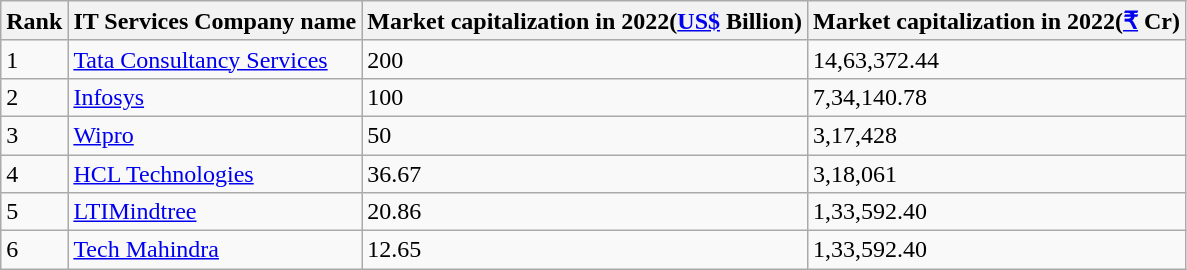<table class="wikitable">
<tr>
<th>Rank</th>
<th>IT Services Company name</th>
<th>Market capitalization in 2022(<a href='#'>US$</a> Billion)</th>
<th>Market capitalization in 2022(<a href='#'>₹</a> Cr)</th>
</tr>
<tr>
<td>1</td>
<td><a href='#'>Tata Consultancy Services</a></td>
<td>200</td>
<td>14,63,372.44</td>
</tr>
<tr>
<td>2</td>
<td><a href='#'>Infosys</a></td>
<td>100</td>
<td>7,34,140.78</td>
</tr>
<tr>
<td>3</td>
<td><a href='#'>Wipro</a></td>
<td>50</td>
<td>3,17,428</td>
</tr>
<tr>
<td>4</td>
<td><a href='#'>HCL Technologies</a></td>
<td>36.67</td>
<td>3,18,061</td>
</tr>
<tr>
<td>5</td>
<td><a href='#'>LTIMindtree</a></td>
<td>20.86</td>
<td>1,33,592.40</td>
</tr>
<tr>
<td>6</td>
<td><a href='#'>Tech Mahindra</a></td>
<td>12.65</td>
<td>1,33,592.40</td>
</tr>
</table>
